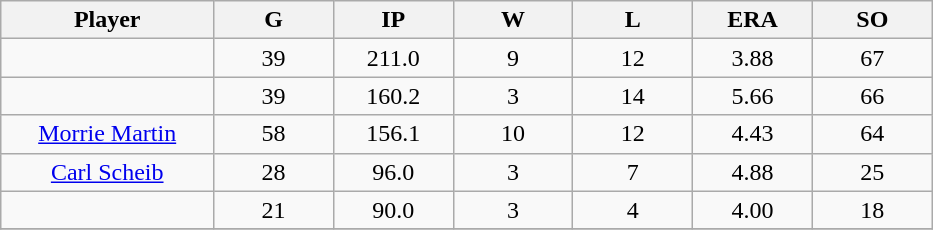<table class="wikitable sortable">
<tr>
<th bgcolor="#DDDDFF" width="16%">Player</th>
<th bgcolor="#DDDDFF" width="9%">G</th>
<th bgcolor="#DDDDFF" width="9%">IP</th>
<th bgcolor="#DDDDFF" width="9%">W</th>
<th bgcolor="#DDDDFF" width="9%">L</th>
<th bgcolor="#DDDDFF" width="9%">ERA</th>
<th bgcolor="#DDDDFF" width="9%">SO</th>
</tr>
<tr align="center">
<td></td>
<td>39</td>
<td>211.0</td>
<td>9</td>
<td>12</td>
<td>3.88</td>
<td>67</td>
</tr>
<tr align="center">
<td></td>
<td>39</td>
<td>160.2</td>
<td>3</td>
<td>14</td>
<td>5.66</td>
<td>66</td>
</tr>
<tr align="center">
<td><a href='#'>Morrie Martin</a></td>
<td>58</td>
<td>156.1</td>
<td>10</td>
<td>12</td>
<td>4.43</td>
<td>64</td>
</tr>
<tr align=center>
<td><a href='#'>Carl Scheib</a></td>
<td>28</td>
<td>96.0</td>
<td>3</td>
<td>7</td>
<td>4.88</td>
<td>25</td>
</tr>
<tr align=center>
<td></td>
<td>21</td>
<td>90.0</td>
<td>3</td>
<td>4</td>
<td>4.00</td>
<td>18</td>
</tr>
<tr align="center">
</tr>
</table>
